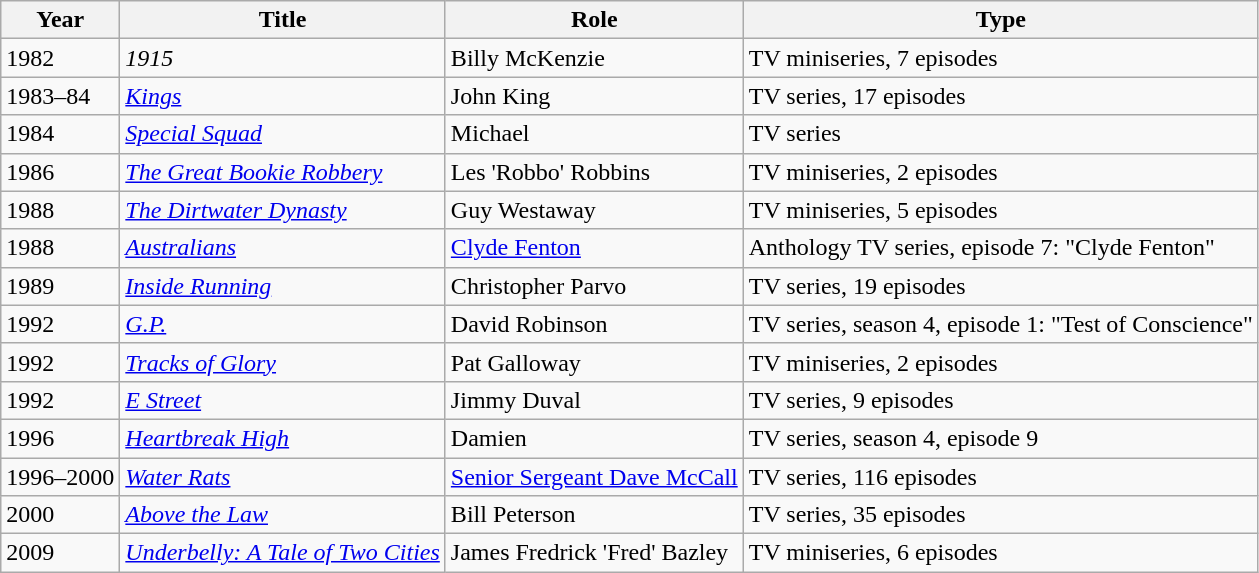<table class="wikitable">
<tr>
<th>Year</th>
<th>Title</th>
<th>Role</th>
<th>Type</th>
</tr>
<tr>
<td>1982</td>
<td><em>1915</em></td>
<td>Billy McKenzie</td>
<td>TV miniseries, 7 episodes</td>
</tr>
<tr>
<td>1983–84</td>
<td><em><a href='#'>Kings</a></em></td>
<td>John King</td>
<td>TV series, 17 episodes</td>
</tr>
<tr>
<td>1984</td>
<td><em><a href='#'>Special Squad</a></em></td>
<td>Michael</td>
<td>TV series</td>
</tr>
<tr>
<td>1986</td>
<td><em><a href='#'>The Great Bookie Robbery</a></em></td>
<td>Les 'Robbo' Robbins</td>
<td>TV miniseries, 2 episodes</td>
</tr>
<tr>
<td>1988</td>
<td><em><a href='#'>The Dirtwater Dynasty</a></em></td>
<td>Guy Westaway</td>
<td>TV miniseries, 5 episodes</td>
</tr>
<tr>
<td>1988</td>
<td><em><a href='#'>Australians</a></em></td>
<td><a href='#'>Clyde Fenton</a></td>
<td>Anthology TV series, episode 7: "Clyde Fenton"</td>
</tr>
<tr>
<td>1989</td>
<td><em><a href='#'>Inside Running</a></em></td>
<td>Christopher Parvo</td>
<td>TV series, 19 episodes</td>
</tr>
<tr>
<td>1992</td>
<td><em><a href='#'>G.P.</a></em></td>
<td>David Robinson</td>
<td>TV series, season 4, episode 1: "Test of Conscience"</td>
</tr>
<tr>
<td>1992</td>
<td><em><a href='#'>Tracks of Glory</a></em></td>
<td>Pat Galloway</td>
<td>TV miniseries, 2 episodes</td>
</tr>
<tr>
<td>1992</td>
<td><em><a href='#'>E Street</a></em></td>
<td>Jimmy Duval</td>
<td>TV series, 9 episodes</td>
</tr>
<tr>
<td>1996</td>
<td><em><a href='#'>Heartbreak High</a></em></td>
<td>Damien</td>
<td>TV series, season 4, episode 9</td>
</tr>
<tr>
<td>1996–2000</td>
<td><em><a href='#'>Water Rats</a></em></td>
<td><a href='#'>Senior Sergeant Dave McCall</a></td>
<td>TV series, 116 episodes</td>
</tr>
<tr>
<td>2000</td>
<td><em><a href='#'>Above the Law</a></em></td>
<td>Bill Peterson</td>
<td>TV series, 35 episodes</td>
</tr>
<tr>
<td>2009</td>
<td><em><a href='#'>Underbelly: A Tale of Two Cities</a></em></td>
<td>James Fredrick 'Fred' Bazley</td>
<td>TV miniseries, 6 episodes</td>
</tr>
</table>
